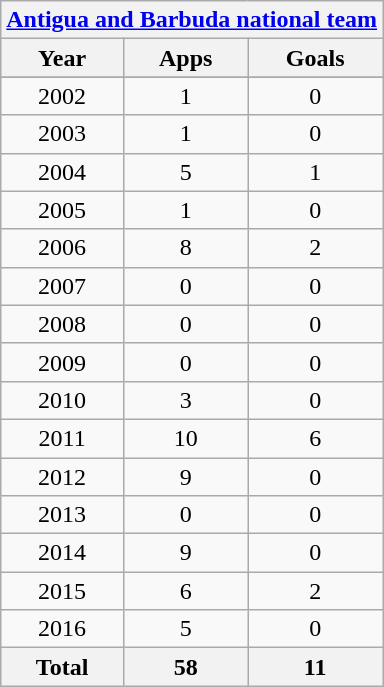<table class="wikitable" style="text-align:center">
<tr>
<th colspan=3><a href='#'>Antigua and Barbuda national team</a></th>
</tr>
<tr>
<th>Year</th>
<th>Apps</th>
<th>Goals</th>
</tr>
<tr>
</tr>
<tr>
<td>2002</td>
<td>1</td>
<td>0</td>
</tr>
<tr>
<td>2003</td>
<td>1</td>
<td>0</td>
</tr>
<tr>
<td>2004</td>
<td>5</td>
<td>1</td>
</tr>
<tr>
<td>2005</td>
<td>1</td>
<td>0</td>
</tr>
<tr>
<td>2006</td>
<td>8</td>
<td>2</td>
</tr>
<tr>
<td>2007</td>
<td>0</td>
<td>0</td>
</tr>
<tr>
<td>2008</td>
<td>0</td>
<td>0</td>
</tr>
<tr>
<td>2009</td>
<td>0</td>
<td>0</td>
</tr>
<tr>
<td>2010</td>
<td>3</td>
<td>0</td>
</tr>
<tr>
<td>2011</td>
<td>10</td>
<td>6</td>
</tr>
<tr>
<td>2012</td>
<td>9</td>
<td>0</td>
</tr>
<tr>
<td>2013</td>
<td>0</td>
<td>0</td>
</tr>
<tr>
<td>2014</td>
<td>9</td>
<td>0</td>
</tr>
<tr>
<td>2015</td>
<td>6</td>
<td>2</td>
</tr>
<tr>
<td>2016</td>
<td>5</td>
<td>0</td>
</tr>
<tr>
<th>Total</th>
<th>58</th>
<th>11</th>
</tr>
</table>
